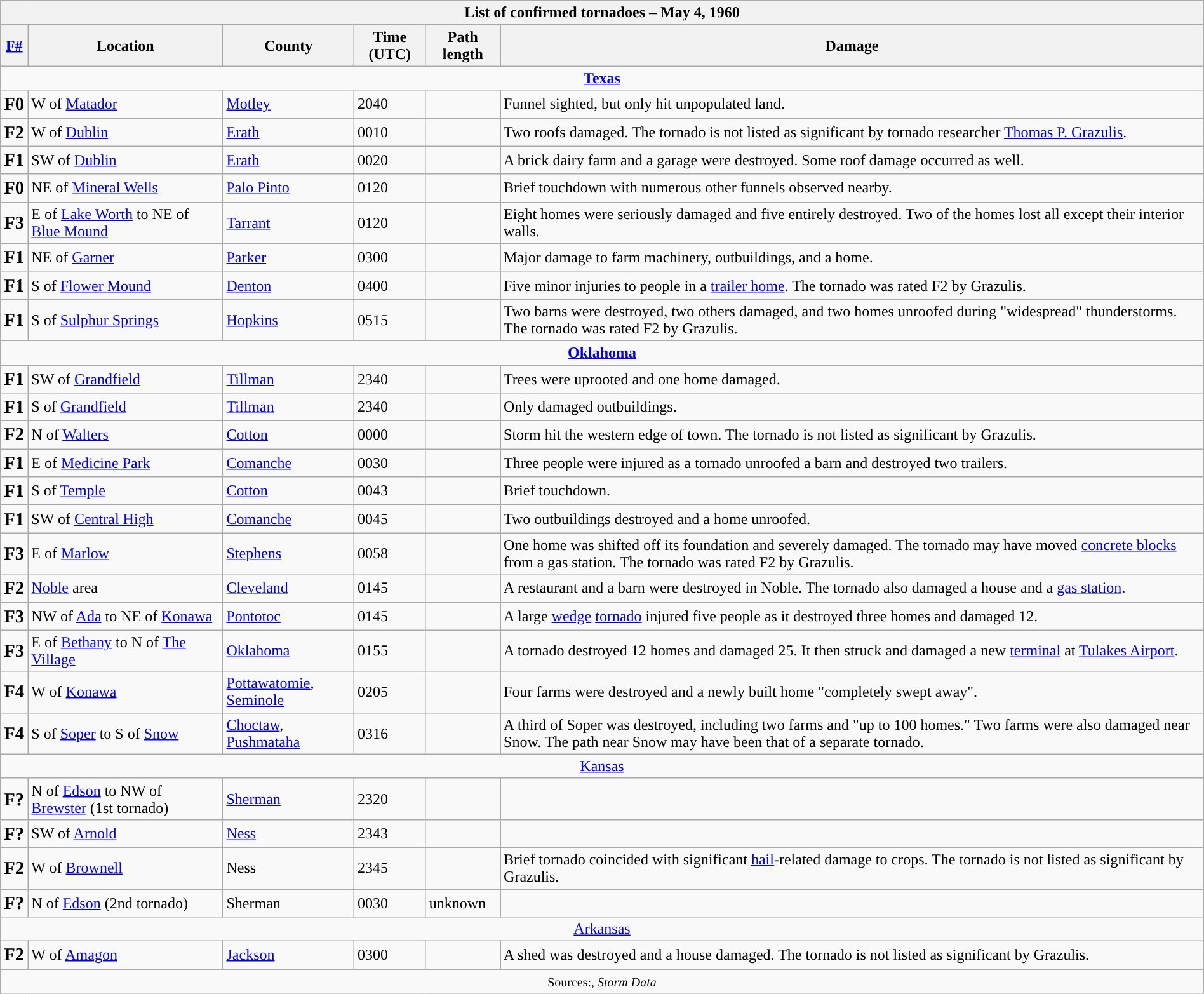<table class="wikitable toccolours collapsible" width="100%">
<tr>
<th colspan="6">List of confirmed tornadoes – May 4, 1960</th>
</tr>
<tr>
<th><a href='#'>F#</a></th>
<th>Location</th>
<th>County</th>
<th>Time (UTC)</th>
<th>Path length</th>
<th>Damage</th>
</tr>
<tr>
<td colspan="7" style="text-align:center;"><strong><a href='#'>Texas</a></strong></td>
</tr>
<tr>
<td><big><strong>F0</strong></big></td>
<td>W of <a href='#'>Matador</a></td>
<td><a href='#'>Motley</a></td>
<td>2040</td>
<td></td>
<td>Funnel sighted, but only hit unpopulated land.</td>
</tr>
<tr>
<td><big><strong>F2</strong></big></td>
<td>W of <a href='#'>Dublin</a></td>
<td><a href='#'>Erath</a></td>
<td>0010</td>
<td></td>
<td>Two roofs damaged. The tornado is not listed as significant by tornado researcher <a href='#'>Thomas P. Grazulis</a>.</td>
</tr>
<tr>
<td><big><strong>F1</strong></big></td>
<td>SW of <a href='#'>Dublin</a></td>
<td><a href='#'>Erath</a></td>
<td>0020</td>
<td></td>
<td>A brick dairy farm and a garage were destroyed. Some roof damage occurred as well.</td>
</tr>
<tr>
<td><big><strong>F0</strong></big></td>
<td>NE of <a href='#'>Mineral Wells</a></td>
<td><a href='#'>Palo Pinto</a></td>
<td>0120</td>
<td></td>
<td>Brief touchdown with numerous other funnels observed nearby.</td>
</tr>
<tr>
<td><big><strong>F3</strong></big></td>
<td>E of <a href='#'>Lake Worth</a> to NE of <a href='#'>Blue Mound</a></td>
<td><a href='#'>Tarrant</a></td>
<td>0120</td>
<td></td>
<td>Eight homes were seriously damaged and five entirely destroyed. Two of the homes lost all except their interior walls.</td>
</tr>
<tr>
<td><big><strong>F1</strong></big></td>
<td>NE of <a href='#'>Garner</a></td>
<td><a href='#'>Parker</a></td>
<td>0300</td>
<td></td>
<td>Major damage to farm machinery, outbuildings, and a home.</td>
</tr>
<tr>
<td><big><strong>F1</strong></big></td>
<td>S of <a href='#'>Flower Mound</a></td>
<td><a href='#'>Denton</a></td>
<td>0400</td>
<td></td>
<td>Five minor injuries to people in a <a href='#'>trailer home</a>. The tornado was rated F2 by Grazulis.</td>
</tr>
<tr>
<td><big><strong>F1</strong></big></td>
<td>S of <a href='#'>Sulphur Springs</a></td>
<td><a href='#'>Hopkins</a></td>
<td>0515</td>
<td></td>
<td>Two barns were destroyed, two others damaged, and two homes unroofed during "widespread" thunderstorms. The tornado was rated F2 by Grazulis.</td>
</tr>
<tr>
<td colspan="7" style="text-align:center;"><strong><a href='#'>Oklahoma</a></strong></td>
</tr>
<tr>
<td><big><strong>F1</strong></big></td>
<td>SW of <a href='#'>Grandfield</a></td>
<td><a href='#'>Tillman</a></td>
<td>2340</td>
<td></td>
<td>Trees were uprooted and one home damaged.</td>
</tr>
<tr>
<td><big><strong>F1</strong></big></td>
<td>S of <a href='#'>Grandfield</a></td>
<td><a href='#'>Tillman</a></td>
<td>2340</td>
<td></td>
<td>Only damaged outbuildings.</td>
</tr>
<tr>
<td><big><strong>F2</strong></big></td>
<td>N of <a href='#'>Walters</a></td>
<td><a href='#'>Cotton</a></td>
<td>0000</td>
<td></td>
<td>Storm hit the western edge of town. The tornado is not listed as significant by Grazulis.</td>
</tr>
<tr>
<td><big><strong>F1</strong></big></td>
<td>E of <a href='#'>Medicine Park</a></td>
<td><a href='#'>Comanche</a></td>
<td>0030</td>
<td></td>
<td>Three people were injured as a tornado unroofed a barn and destroyed two trailers.</td>
</tr>
<tr>
<td><big><strong>F1</strong></big></td>
<td>S of <a href='#'>Temple</a></td>
<td><a href='#'>Cotton</a></td>
<td>0043</td>
<td></td>
<td>Brief touchdown.</td>
</tr>
<tr>
<td><big><strong>F1</strong></big></td>
<td>SW of <a href='#'>Central High</a></td>
<td><a href='#'>Comanche</a></td>
<td>0045</td>
<td></td>
<td>Two outbuildings destroyed and a home unroofed.</td>
</tr>
<tr>
<td><big><strong>F3</strong></big></td>
<td>E of <a href='#'>Marlow</a></td>
<td><a href='#'>Stephens</a></td>
<td>0058</td>
<td></td>
<td>One home was shifted off its foundation and severely damaged. The tornado may have moved <a href='#'>concrete blocks</a>  from a gas station. The tornado was rated F2 by Grazulis.</td>
</tr>
<tr>
<td><big><strong>F2</strong></big></td>
<td><a href='#'>Noble</a> area</td>
<td><a href='#'>Cleveland</a></td>
<td>0145</td>
<td></td>
<td>A restaurant and a barn were destroyed in Noble. The tornado also damaged a house and a <a href='#'>gas station</a>.</td>
</tr>
<tr>
<td><big><strong>F3</strong></big></td>
<td>NW of <a href='#'>Ada</a> to NE of <a href='#'>Konawa</a></td>
<td><a href='#'>Pontotoc</a></td>
<td>0145</td>
<td></td>
<td>A large <a href='#'>wedge</a> <a href='#'>tornado</a> injured five people as it destroyed three homes and damaged 12.</td>
</tr>
<tr>
<td><big><strong>F3</strong></big></td>
<td>E of <a href='#'>Bethany</a> to N of <a href='#'>The Village</a></td>
<td><a href='#'>Oklahoma</a></td>
<td>0155</td>
<td></td>
<td>A tornado destroyed 12 homes and damaged 25. It then struck and damaged a new <a href='#'>terminal</a> at <a href='#'>Tulakes Airport</a>.</td>
</tr>
<tr>
<td><big><strong>F4</strong></big></td>
<td>W of <a href='#'>Konawa</a></td>
<td><a href='#'>Pottawatomie</a>, <a href='#'>Seminole</a></td>
<td>0205</td>
<td></td>
<td>Four farms were destroyed and a newly built home "completely swept away".</td>
</tr>
<tr>
<td><big><strong>F4</strong></big></td>
<td>S of <a href='#'>Soper</a> to S of <a href='#'>Snow</a></td>
<td><a href='#'>Choctaw</a>, <a href='#'>Pushmataha</a></td>
<td>0316</td>
<td></td>
<td>A third of Soper was destroyed, including two farms and "up to 100 homes." Two farms were also damaged near Snow. The path near Snow may have been that of a separate tornado.</td>
</tr>
<tr>
<td colspan="7" style="text-align:center;"><a href='#'>Kansas</a></td>
</tr>
<tr>
<td><big><strong>F?</strong></big></td>
<td>N of <a href='#'>Edson</a> to NW of <a href='#'>Brewster</a> (1st tornado)</td>
<td><a href='#'>Sherman</a></td>
<td>2320</td>
<td></td>
<td></td>
</tr>
<tr>
<td><big><strong>F?</strong></big></td>
<td>SW of <a href='#'>Arnold</a></td>
<td><a href='#'>Ness</a></td>
<td>2343</td>
<td></td>
<td></td>
</tr>
<tr>
<td><big><strong>F2</strong></big></td>
<td>W of <a href='#'>Brownell</a></td>
<td>Ness</td>
<td>2345</td>
<td></td>
<td>Brief tornado coincided with significant <a href='#'>hail</a>-related damage to crops. The tornado is not listed as significant by Grazulis.</td>
</tr>
<tr>
<td><big><strong>F?</strong></big></td>
<td>N of <a href='#'>Edson</a> (2nd tornado)</td>
<td>Sherman</td>
<td>0030</td>
<td>unknown</td>
<td></td>
</tr>
<tr>
<td colspan="7" style="text-align:center;"><a href='#'>Arkansas</a></td>
</tr>
<tr>
<td><big><strong>F2</strong></big></td>
<td>W of <a href='#'>Amagon</a></td>
<td><a href='#'>Jackson</a></td>
<td>0300</td>
<td></td>
<td>A shed was destroyed and a house damaged. The tornado is not listed as significant by Grazulis.</td>
</tr>
<tr>
<td colspan="7" style="text-align:center;"><small>Sources:, <em>Storm Data</em></small></td>
</tr>
</table>
